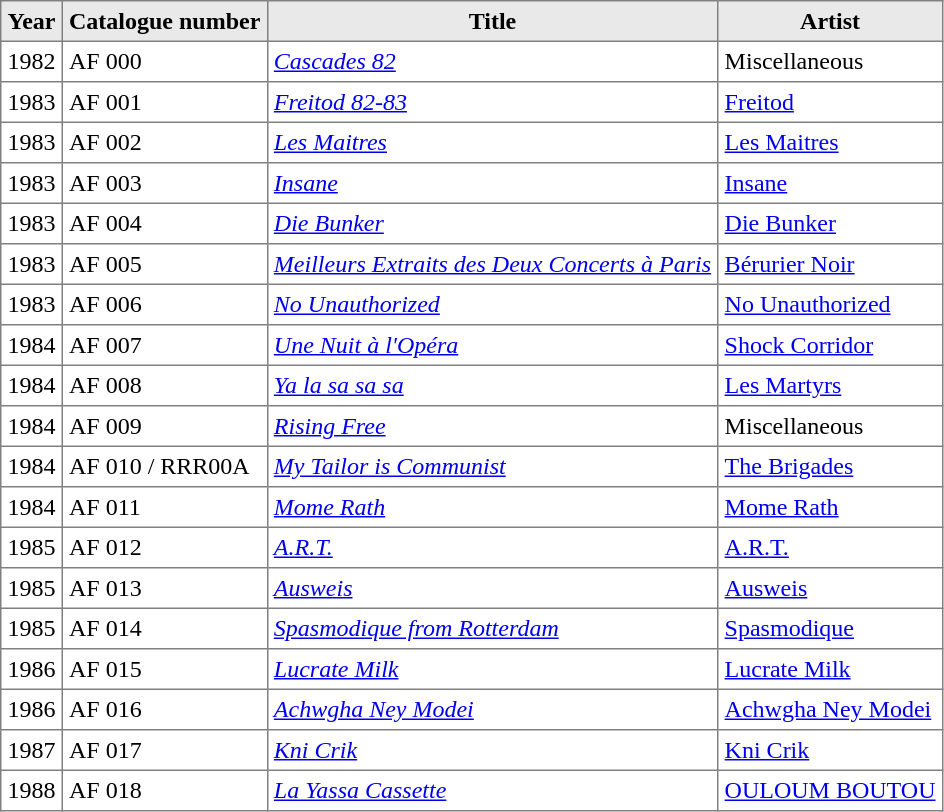<table class="toccolours" border="1" cellpadding="4" style="border-collapse:collapse">
<tr style="background-color:#e9e9e9" |>
<th>Year</th>
<th>Catalogue number</th>
<th>Title</th>
<th>Artist</th>
</tr>
<tr>
<td>1982</td>
<td>AF 000</td>
<td><em><a href='#'>Cascades 82</a></em></td>
<td>Miscellaneous</td>
</tr>
<tr>
<td>1983</td>
<td>AF 001</td>
<td><em><a href='#'>Freitod 82-83</a></em></td>
<td><a href='#'>Freitod</a></td>
</tr>
<tr>
<td>1983</td>
<td>AF 002</td>
<td><em><a href='#'>Les Maitres</a></em></td>
<td><a href='#'>Les Maitres</a></td>
</tr>
<tr>
<td>1983</td>
<td>AF 003</td>
<td><em><a href='#'>Insane</a></em></td>
<td><a href='#'>Insane</a></td>
</tr>
<tr>
<td>1983</td>
<td>AF 004</td>
<td><em><a href='#'>Die Bunker</a></em></td>
<td><a href='#'>Die Bunker</a></td>
</tr>
<tr>
<td>1983</td>
<td>AF 005</td>
<td><em><a href='#'>Meilleurs Extraits des Deux Concerts à Paris</a></em></td>
<td><a href='#'>Bérurier Noir</a></td>
</tr>
<tr>
<td>1983</td>
<td>AF 006</td>
<td><em><a href='#'>No Unauthorized</a></em></td>
<td><a href='#'>No Unauthorized</a></td>
</tr>
<tr>
<td>1984</td>
<td>AF 007</td>
<td><em><a href='#'>Une Nuit à l'Opéra</a></em></td>
<td><a href='#'>Shock Corridor</a></td>
</tr>
<tr>
<td>1984</td>
<td>AF 008</td>
<td><em><a href='#'>Ya la sa sa sa</a></em></td>
<td><a href='#'>Les Martyrs</a></td>
</tr>
<tr>
<td>1984</td>
<td>AF 009</td>
<td><em><a href='#'>Rising Free</a></em></td>
<td>Miscellaneous</td>
</tr>
<tr>
<td>1984</td>
<td>AF 010 / RRR00A</td>
<td><em><a href='#'>My Tailor is Communist</a></em></td>
<td><a href='#'>The Brigades</a></td>
</tr>
<tr>
<td>1984</td>
<td>AF 011</td>
<td><em><a href='#'>Mome Rath</a></em></td>
<td><a href='#'>Mome Rath</a></td>
</tr>
<tr>
<td>1985</td>
<td>AF 012</td>
<td><em><a href='#'>A.R.T.</a></em></td>
<td><a href='#'>A.R.T.</a></td>
</tr>
<tr>
<td>1985</td>
<td>AF 013</td>
<td><em><a href='#'>Ausweis</a></em></td>
<td><a href='#'>Ausweis</a></td>
</tr>
<tr>
<td>1985</td>
<td>AF 014</td>
<td><em><a href='#'>Spasmodique from Rotterdam</a></em></td>
<td><a href='#'>Spasmodique</a></td>
</tr>
<tr>
<td>1986</td>
<td>AF 015</td>
<td><em><a href='#'>Lucrate Milk</a></em></td>
<td><a href='#'>Lucrate Milk</a></td>
</tr>
<tr>
<td>1986</td>
<td>AF 016</td>
<td><em><a href='#'>Achwgha Ney Modei</a></em></td>
<td><a href='#'>Achwgha Ney Modei</a></td>
</tr>
<tr>
<td>1987</td>
<td>AF 017</td>
<td><em><a href='#'>Kni Crik</a></em></td>
<td><a href='#'>Kni Crik</a></td>
</tr>
<tr>
<td>1988</td>
<td>AF 018</td>
<td><em><a href='#'>La Yassa Cassette</a></em></td>
<td><a href='#'>OULOUM BOUTOU</a></td>
</tr>
</table>
